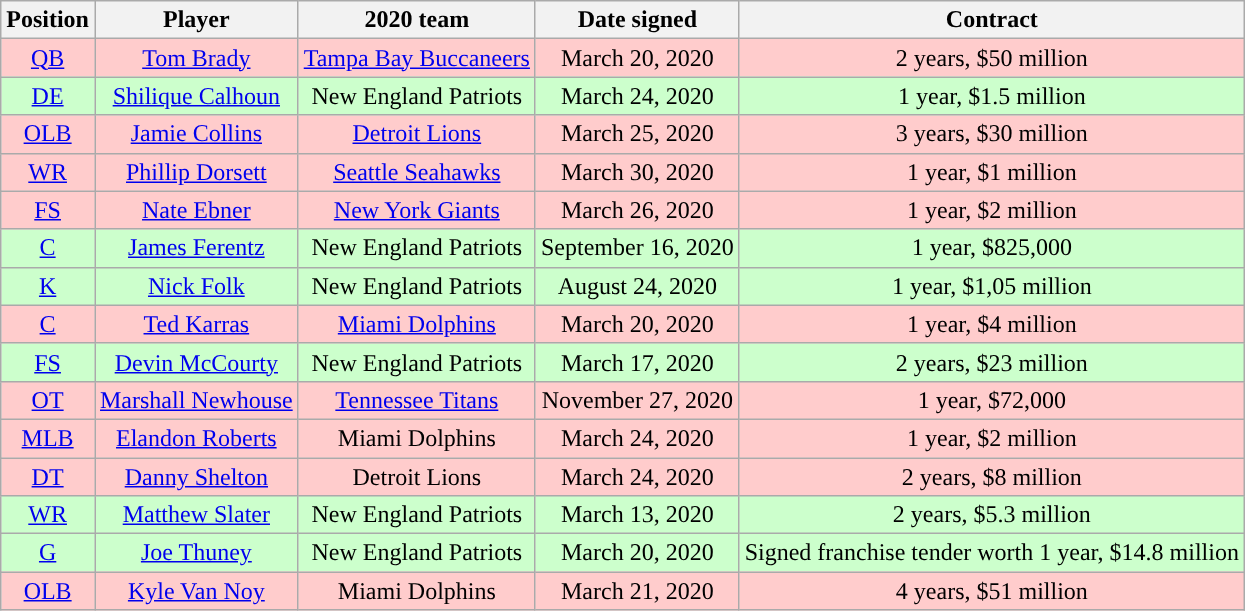<table class="wikitable" style="text-align:center">
<tr>
<th>Position</th>
<th>Player</th>
<th>2020 team</th>
<th>Date signed</th>
<th>Contract</th>
</tr>
<tr style="background:#fcc">
<td><a href='#'>QB</a></td>
<td><a href='#'>Tom Brady</a></td>
<td><a href='#'>Tampa Bay Buccaneers</a></td>
<td>March 20, 2020</td>
<td>2 years, $50 million</td>
</tr>
<tr style="background:#cfc">
<td><a href='#'>DE</a></td>
<td><a href='#'>Shilique Calhoun</a></td>
<td>New England Patriots</td>
<td>March 24, 2020</td>
<td>1 year, $1.5 million</td>
</tr>
<tr style="background:#fcc">
<td><a href='#'>OLB</a></td>
<td><a href='#'>Jamie Collins</a></td>
<td><a href='#'>Detroit Lions</a></td>
<td>March 25, 2020</td>
<td>3 years, $30 million</td>
</tr>
<tr style="background:#fcc">
<td><a href='#'>WR</a></td>
<td><a href='#'>Phillip Dorsett</a></td>
<td><a href='#'>Seattle Seahawks</a></td>
<td>March 30, 2020</td>
<td>1 year, $1 million</td>
</tr>
<tr style="background:#fcc">
<td><a href='#'>FS</a></td>
<td><a href='#'>Nate Ebner</a></td>
<td><a href='#'>New York Giants</a></td>
<td>March 26, 2020</td>
<td>1 year, $2 million</td>
</tr>
<tr style="background:#cfc"->
<td><a href='#'>C</a></td>
<td><a href='#'>James Ferentz</a></td>
<td>New England Patriots</td>
<td>September 16, 2020</td>
<td>1 year, $825,000</td>
</tr>
<tr style="background:#cfc">
<td><a href='#'>K</a></td>
<td><a href='#'>Nick Folk</a></td>
<td>New England Patriots</td>
<td>August 24, 2020</td>
<td>1 year, $1,05 million</td>
</tr>
<tr style="background:#fcc">
<td><a href='#'>C</a></td>
<td><a href='#'>Ted Karras</a></td>
<td><a href='#'>Miami Dolphins</a></td>
<td>March 20, 2020</td>
<td>1 year, $4 million</td>
</tr>
<tr style="background:#cfc">
<td><a href='#'>FS</a></td>
<td><a href='#'>Devin McCourty</a></td>
<td>New England Patriots</td>
<td>March 17, 2020</td>
<td>2 years, $23 million</td>
</tr>
<tr style="background:#fcc">
<td><a href='#'>OT</a></td>
<td><a href='#'>Marshall Newhouse</a></td>
<td><a href='#'>Tennessee Titans</a></td>
<td>November 27, 2020</td>
<td>1 year, $72,000</td>
</tr>
<tr style="background:#fcc">
<td><a href='#'>MLB</a></td>
<td><a href='#'>Elandon Roberts</a></td>
<td>Miami Dolphins</td>
<td>March 24, 2020</td>
<td>1 year, $2 million</td>
</tr>
<tr style="background:#fcc">
<td><a href='#'>DT</a></td>
<td><a href='#'>Danny Shelton</a></td>
<td>Detroit Lions</td>
<td>March 24, 2020</td>
<td>2 years, $8 million</td>
</tr>
<tr style="background:#cfc">
<td><a href='#'>WR</a></td>
<td><a href='#'>Matthew Slater</a></td>
<td>New England Patriots</td>
<td>March 13, 2020</td>
<td>2 years, $5.3 million</td>
</tr>
<tr style="background:#cfc">
<td><a href='#'>G</a></td>
<td><a href='#'>Joe Thuney</a></td>
<td>New England Patriots</td>
<td>March 20, 2020</td>
<td>Signed franchise tender worth 1 year, $14.8 million</td>
</tr>
<tr style="background:#fcc">
<td><a href='#'>OLB</a></td>
<td><a href='#'>Kyle Van Noy</a></td>
<td>Miami Dolphins</td>
<td>March 21, 2020</td>
<td>4 years, $51 million</td>
</tr>
</table>
